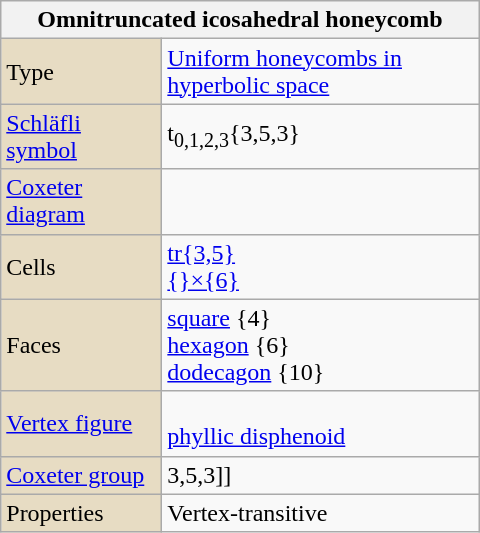<table class="wikitable" align="right" style="margin-left:10px" width="320">
<tr>
<th bgcolor=#e7dcc3 colspan=2>Omnitruncated icosahedral honeycomb<br></th>
</tr>
<tr>
<td bgcolor=#e7dcc3>Type</td>
<td><a href='#'>Uniform honeycombs in hyperbolic space</a></td>
</tr>
<tr>
<td width=100 bgcolor=#e7dcc3><a href='#'>Schläfli symbol</a></td>
<td>t<sub>0,1,2,3</sub>{3,5,3}</td>
</tr>
<tr>
<td bgcolor=#e7dcc3><a href='#'>Coxeter diagram</a></td>
<td></td>
</tr>
<tr>
<td bgcolor=#e7dcc3>Cells</td>
<td><a href='#'>tr{3,5}</a> <br><a href='#'>{}×{6}</a> </td>
</tr>
<tr>
<td bgcolor=#e7dcc3>Faces</td>
<td><a href='#'>square</a> {4}<br><a href='#'>hexagon</a> {6}<br><a href='#'>dodecagon</a> {10}</td>
</tr>
<tr>
<td bgcolor=#e7dcc3><a href='#'>Vertex figure</a></td>
<td><br><a href='#'>phyllic disphenoid</a></td>
</tr>
<tr>
<td bgcolor=#e7dcc3><a href='#'>Coxeter group</a></td>
<td>3,5,3]]</td>
</tr>
<tr>
<td bgcolor=#e7dcc3>Properties</td>
<td>Vertex-transitive</td>
</tr>
</table>
